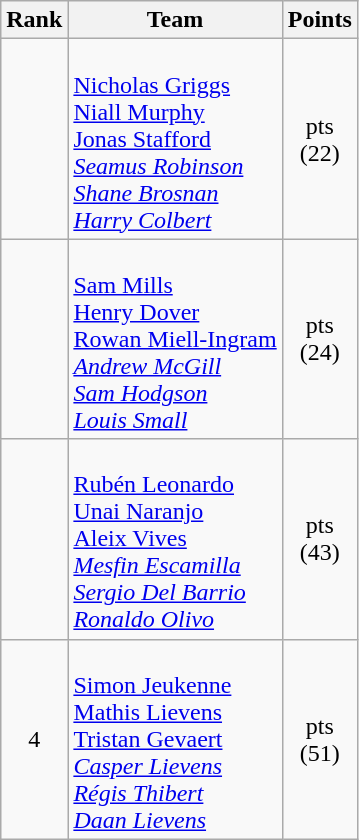<table class="wikitable sortable" style="text-align:center;">
<tr>
<th>Rank</th>
<th>Team</th>
<th>Points</th>
</tr>
<tr>
<td></td>
<td align=left><br><a href='#'>Nicholas Griggs</a><br><a href='#'>Niall Murphy</a><br><a href='#'>Jonas Stafford</a><br><em><a href='#'>Seamus Robinson</a><br><a href='#'>Shane Brosnan</a><br><a href='#'>Harry Colbert</a></em></td>
<td>pts<br>(22)</td>
</tr>
<tr>
<td></td>
<td align=left><br><a href='#'>Sam Mills</a><br><a href='#'>Henry Dover</a><br><a href='#'>Rowan Miell-Ingram</a><br><em><a href='#'>Andrew McGill</a><br><a href='#'>Sam Hodgson</a><br><a href='#'>Louis Small</a></em></td>
<td>pts<br>(24)</td>
</tr>
<tr>
<td></td>
<td align=left><br><a href='#'>Rubén Leonardo</a><br><a href='#'>Unai Naranjo</a><br><a href='#'>Aleix Vives</a><br><em><a href='#'>Mesfin Escamilla</a><br><a href='#'>Sergio Del Barrio</a><br><a href='#'>Ronaldo Olivo</a></em></td>
<td>pts<br>(43)</td>
</tr>
<tr>
<td>4</td>
<td align=left><br><a href='#'>Simon Jeukenne</a><br><a href='#'>Mathis Lievens</a><br><a href='#'>Tristan Gevaert</a><br><em><a href='#'>Casper Lievens</a><br><a href='#'>Régis Thibert</a><br><a href='#'>Daan Lievens</a></em></td>
<td>pts<br>(51)</td>
</tr>
</table>
